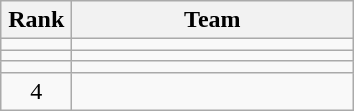<table class="wikitable" style="text-align:center;">
<tr>
<th width=40>Rank</th>
<th width=180>Team</th>
</tr>
<tr>
<td></td>
<td align=left></td>
</tr>
<tr>
<td></td>
<td align=left></td>
</tr>
<tr>
<td></td>
<td align=left></td>
</tr>
<tr>
<td>4</td>
<td align=left></td>
</tr>
</table>
